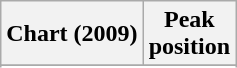<table class="wikitable sortable plainrowheaders" style="text-align:center">
<tr>
<th scope="col">Chart (2009)</th>
<th scope="col">Peak<br>position</th>
</tr>
<tr>
</tr>
<tr>
</tr>
<tr>
</tr>
</table>
